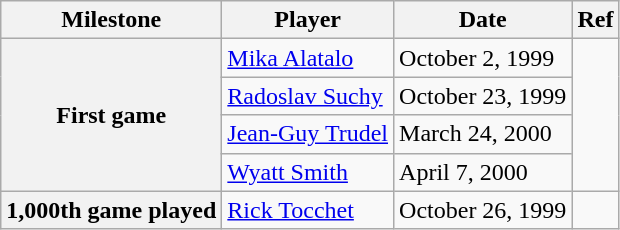<table class="wikitable">
<tr>
<th scope="col">Milestone</th>
<th scope="col">Player</th>
<th scope="col">Date</th>
<th scope="col">Ref</th>
</tr>
<tr>
<th rowspan=4>First game</th>
<td><a href='#'>Mika Alatalo</a></td>
<td>October 2, 1999</td>
<td rowspan=4></td>
</tr>
<tr>
<td><a href='#'>Radoslav Suchy</a></td>
<td>October 23, 1999</td>
</tr>
<tr>
<td><a href='#'>Jean-Guy Trudel</a></td>
<td>March 24, 2000</td>
</tr>
<tr>
<td><a href='#'>Wyatt Smith</a></td>
<td>April 7, 2000</td>
</tr>
<tr>
<th>1,000th game played</th>
<td><a href='#'>Rick Tocchet</a></td>
<td>October 26, 1999</td>
<td></td>
</tr>
</table>
